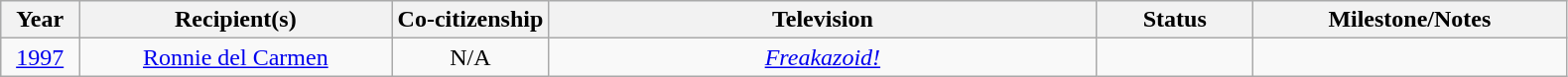<table class="wikitable" style="text-align: center">
<tr style="background:#ebf5ff;">
<th width="5%">Year</th>
<th width="20%">Recipient(s)</th>
<th width="10%">Co-citizenship</th>
<th width="35%">Television</th>
<th width="10%">Status</th>
<th width="20%">Milestone/Notes</th>
</tr>
<tr>
<td><a href='#'>1997</a></td>
<td><a href='#'>Ronnie del Carmen</a></td>
<td>N/A</td>
<td><em><a href='#'>Freakazoid!</a></em></td>
<td></td>
<td></td>
</tr>
</table>
